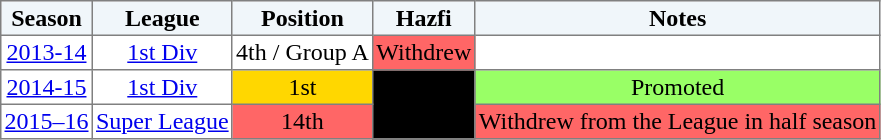<table border="1" cellpadding="2" style="border-collapse:collapse; text-align:center; font-size:normal;">
<tr style="background:#f0f6fa;">
<th>Season</th>
<th>League</th>
<th>Position</th>
<th>Hazfi</th>
<th>Notes</th>
</tr>
<tr>
<td><a href='#'>2013-14</a></td>
<td><a href='#'>1st Div</a></td>
<td>4th / Group A</td>
<td bgcolor=FF6666>Withdrew</td>
<td></td>
</tr>
<tr>
<td><a href='#'>2014-15</a></td>
<td><a href='#'>1st Div</a></td>
<td bgcolor=gold>1st</td>
<td rowspan=2 bgcolor= black></td>
<td bgcolor=99FF66>Promoted</td>
</tr>
<tr>
<td><a href='#'>2015–16</a></td>
<td><a href='#'>Super League</a></td>
<td bgcolor=FF6666>14th</td>
<td bgcolor=FF6666>Withdrew from the League in half season</td>
</tr>
</table>
